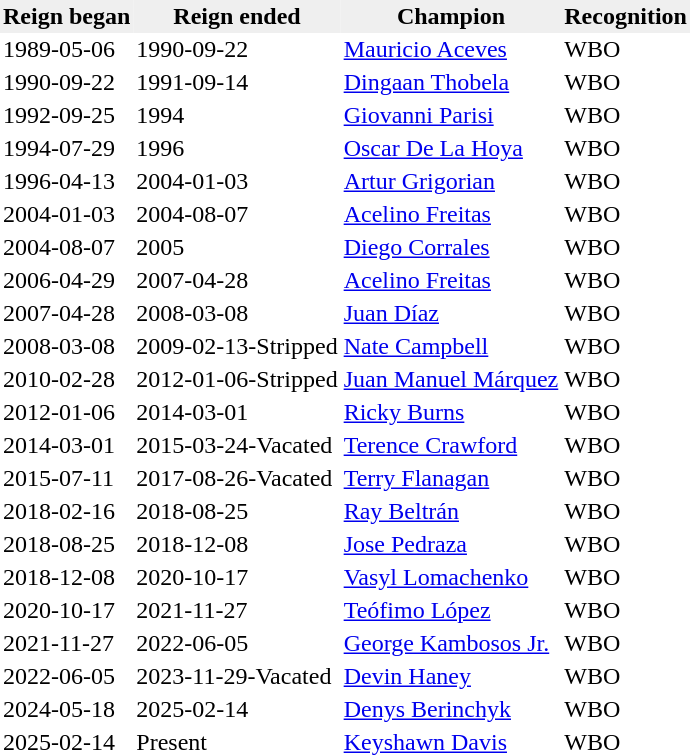<table border="0" cellpadding="2" cellspacing="0">
<tr style="background:#efefef;">
<th>Reign began</th>
<th>Reign ended</th>
<th>Champion</th>
<th>Recognition</th>
</tr>
<tr>
<td>1989-05-06</td>
<td>1990-09-22</td>
<td> <a href='#'>Mauricio Aceves</a></td>
<td>WBO</td>
</tr>
<tr>
<td>1990-09-22</td>
<td>1991-09-14</td>
<td> <a href='#'>Dingaan Thobela</a></td>
<td>WBO</td>
</tr>
<tr>
<td>1992-09-25</td>
<td>1994</td>
<td> <a href='#'>Giovanni Parisi</a></td>
<td>WBO</td>
</tr>
<tr>
<td>1994-07-29</td>
<td>1996</td>
<td> <a href='#'>Oscar De La Hoya</a></td>
<td>WBO</td>
</tr>
<tr>
<td>1996-04-13</td>
<td>2004-01-03</td>
<td> <a href='#'>Artur Grigorian</a></td>
<td>WBO</td>
</tr>
<tr>
<td>2004-01-03</td>
<td>2004-08-07</td>
<td> <a href='#'>Acelino Freitas</a></td>
<td>WBO</td>
</tr>
<tr>
<td>2004-08-07</td>
<td>2005</td>
<td> <a href='#'>Diego Corrales</a></td>
<td>WBO</td>
</tr>
<tr>
<td>2006-04-29</td>
<td>2007-04-28</td>
<td> <a href='#'>Acelino Freitas</a></td>
<td>WBO</td>
</tr>
<tr>
<td>2007-04-28</td>
<td>2008-03-08</td>
<td> <a href='#'>Juan Díaz</a></td>
<td>WBO</td>
</tr>
<tr>
<td>2008-03-08</td>
<td>2009-02-13-Stripped</td>
<td> <a href='#'>Nate Campbell</a></td>
<td>WBO</td>
</tr>
<tr>
<td>2010-02-28</td>
<td>2012-01-06-Stripped</td>
<td> <a href='#'>Juan Manuel Márquez</a></td>
<td>WBO</td>
</tr>
<tr>
<td>2012-01-06</td>
<td>2014-03-01</td>
<td> <a href='#'>Ricky Burns</a></td>
<td>WBO</td>
</tr>
<tr>
<td>2014-03-01</td>
<td>2015-03-24-Vacated</td>
<td> <a href='#'>Terence Crawford</a></td>
<td>WBO</td>
</tr>
<tr>
<td>2015-07-11</td>
<td>2017-08-26-Vacated</td>
<td> <a href='#'>Terry Flanagan</a></td>
<td>WBO</td>
</tr>
<tr>
<td>2018-02-16</td>
<td>2018-08-25</td>
<td> <a href='#'>Ray Beltrán</a></td>
<td>WBO</td>
</tr>
<tr>
<td>2018-08-25</td>
<td>2018-12-08</td>
<td> <a href='#'>Jose Pedraza</a></td>
<td>WBO</td>
</tr>
<tr>
<td>2018-12-08</td>
<td>2020-10-17</td>
<td> <a href='#'>Vasyl Lomachenko</a></td>
<td>WBO</td>
</tr>
<tr>
<td>2020-10-17</td>
<td>2021-11-27</td>
<td> <a href='#'>Teófimo López</a></td>
<td>WBO</td>
</tr>
<tr>
<td>2021-11-27</td>
<td>2022-06-05</td>
<td> <a href='#'>George Kambosos Jr.</a></td>
<td>WBO</td>
</tr>
<tr>
<td>2022-06-05</td>
<td>2023-11-29-Vacated</td>
<td> <a href='#'>Devin Haney</a></td>
<td>WBO</td>
</tr>
<tr>
<td>2024-05-18</td>
<td>2025-02-14</td>
<td> <a href='#'>Denys Berinchyk</a></td>
<td>WBO</td>
</tr>
<tr>
<td>2025-02-14</td>
<td>Present</td>
<td> <a href='#'>Keyshawn Davis</a></td>
<td>WBO</td>
</tr>
</table>
